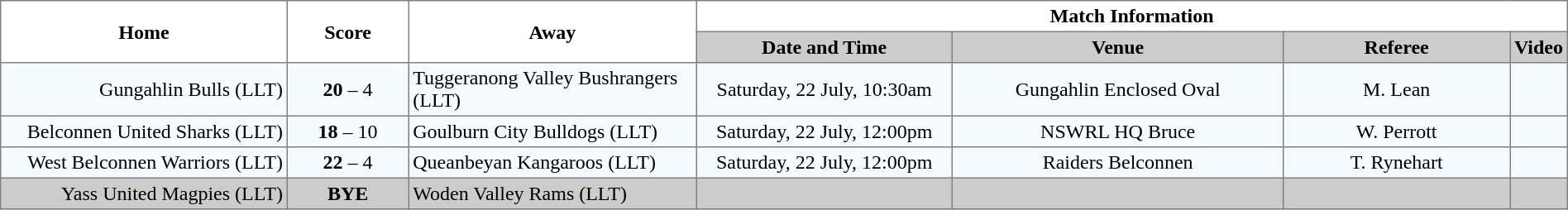<table border="1" cellpadding="3" cellspacing="0" width="100%" style="border-collapse:collapse;  text-align:center;">
<tr>
<th rowspan="2" width="19%">Home</th>
<th rowspan="2" width="8%">Score</th>
<th rowspan="2" width="19%">Away</th>
<th colspan="4">Match Information</th>
</tr>
<tr style="background:#CCCCCC">
<th width="17%">Date and Time</th>
<th width="22%">Venue</th>
<th width="50%">Referee</th>
<th>Video</th>
</tr>
<tr style="text-align:center; background:#f5faff;">
<td align="right">Gungahlin Bulls (LLT) </td>
<td><strong>20</strong> – 4</td>
<td align="left"> Tuggeranong Valley Bushrangers (LLT)</td>
<td>Saturday, 22 July, 10:30am</td>
<td>Gungahlin Enclosed Oval</td>
<td>M. Lean</td>
<td></td>
</tr>
<tr style="text-align:center; background:#f5faff;">
<td align="right">Belconnen United Sharks (LLT) </td>
<td><strong>18</strong> – 10</td>
<td align="left"> Goulburn City Bulldogs (LLT)</td>
<td>Saturday, 22 July, 12:00pm</td>
<td>NSWRL HQ Bruce</td>
<td>W. Perrott</td>
<td></td>
</tr>
<tr style="text-align:center; background:#f5faff;">
<td align="right">West Belconnen Warriors (LLT) </td>
<td><strong>22</strong> – 4</td>
<td align="left"> Queanbeyan Kangaroos (LLT)</td>
<td>Saturday, 22 July, 12:00pm</td>
<td>Raiders Belconnen</td>
<td>T. Rynehart</td>
<td></td>
</tr>
<tr style="text-align:center; background:#CCCCCC;">
<td align="right">Yass United Magpies (LLT) </td>
<td><strong>BYE</strong></td>
<td align="left"> Woden Valley Rams (LLT)</td>
<td></td>
<td></td>
<td></td>
<td></td>
</tr>
</table>
